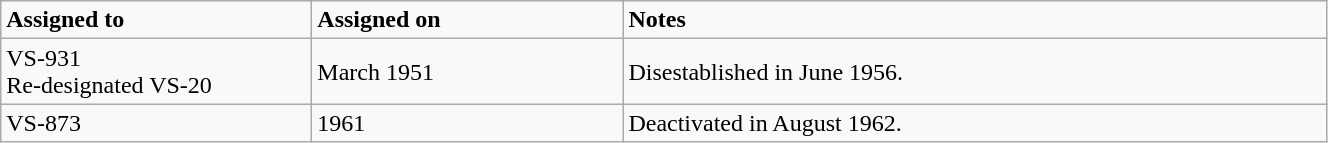<table class="wikitable" style="width: 70%;">
<tr>
<td style="width: 200px;"><strong>Assigned to</strong></td>
<td style="width: 200px;"><strong>Assigned on</strong></td>
<td><strong>Notes</strong></td>
</tr>
<tr>
<td>VS-931<br>Re-designated VS-20</td>
<td>March 1951</td>
<td>Disestablished in June 1956.</td>
</tr>
<tr>
<td>VS-873</td>
<td>1961</td>
<td>Deactivated in August 1962.</td>
</tr>
</table>
